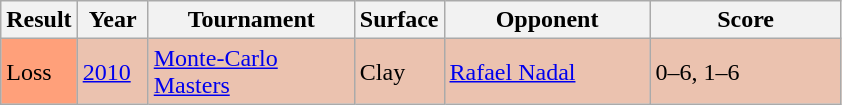<table class="sortable wikitable">
<tr>
<th style="width:40px">Result</th>
<th style="width:40px">Year</th>
<th style="width:130px">Tournament</th>
<th style="width:50px">Surface</th>
<th style="width:130px">Opponent</th>
<th style="width:120px" class="unsortable">Score</th>
</tr>
<tr style="background:#ebc2af;">
<td style="background:#ffa07a;">Loss</td>
<td><a href='#'>2010</a></td>
<td><a href='#'>Monte-Carlo Masters</a></td>
<td>Clay</td>
<td> <a href='#'>Rafael Nadal</a></td>
<td>0–6, 1–6</td>
</tr>
</table>
